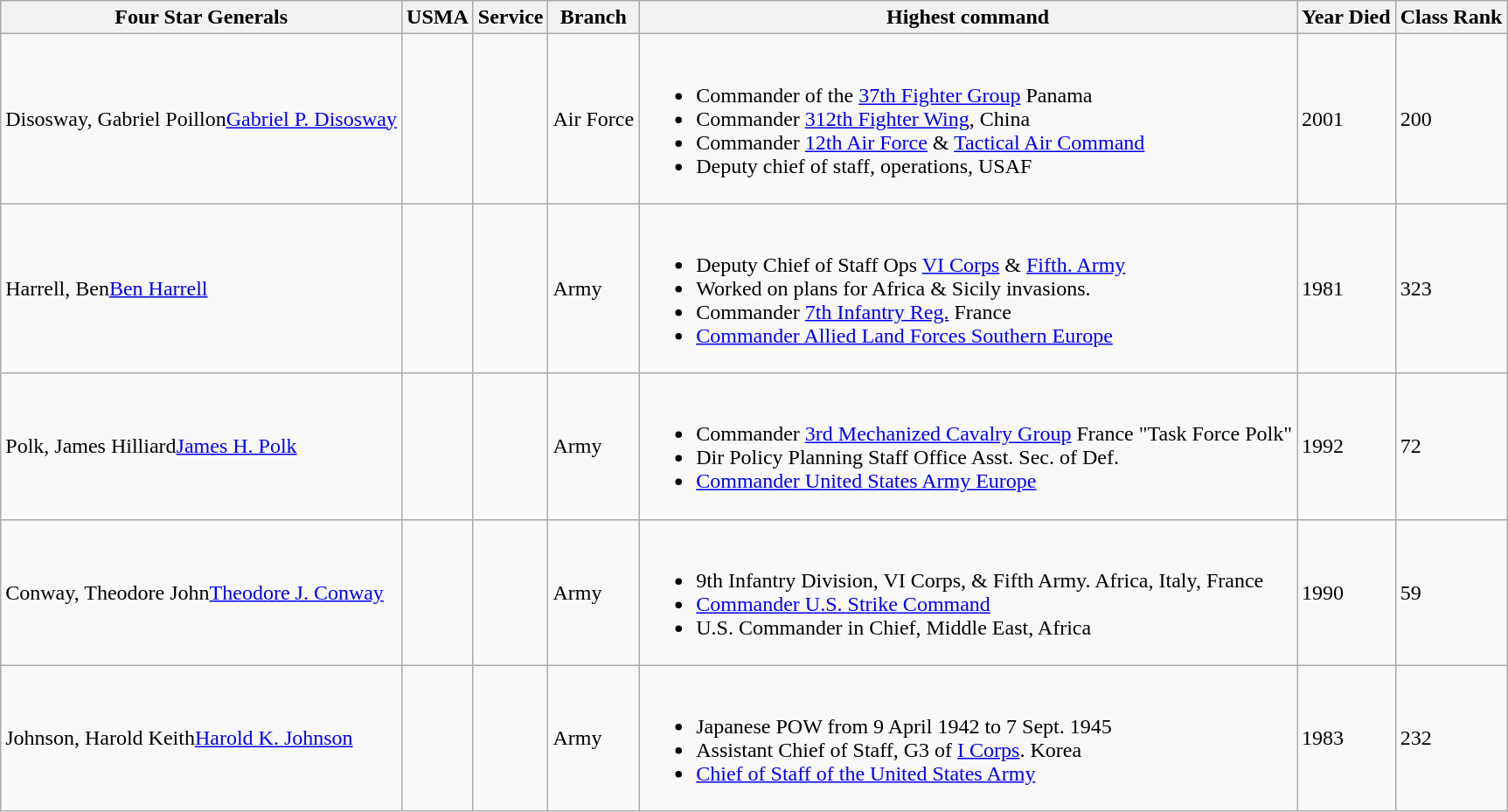<table class="wikitable sortable">
<tr>
<th>Four Star Generals</th>
<th>USMA</th>
<th>Service</th>
<th>Branch</th>
<th>Highest command</th>
<th>Year Died</th>
<th>Class Rank</th>
</tr>
<tr>
<td><span>Disosway, Gabriel Poillon</span><a href='#'>Gabriel P. Disosway</a></td>
<td></td>
<td></td>
<td>Air Force</td>
<td><br><ul><li>Commander of the <a href='#'>37th Fighter Group</a> Panama</li><li>Commander <a href='#'>312th Fighter Wing</a>, China</li><li>Commander <a href='#'>12th Air Force</a> & <a href='#'>Tactical Air Command</a></li><li>Deputy chief of staff, operations, USAF</li></ul></td>
<td>2001</td>
<td>200</td>
</tr>
<tr>
<td><span>Harrell, Ben</span><a href='#'>Ben Harrell</a></td>
<td></td>
<td></td>
<td>Army</td>
<td><br><ul><li>Deputy Chief of Staff Ops  <a href='#'>VI Corps</a> & <a href='#'>Fifth. Army</a></li><li>Worked on plans for Africa & Sicily invasions.</li><li>Commander <a href='#'>7th Infantry Reg.</a> France</li><li><a href='#'>Commander Allied Land Forces Southern Europe</a></li></ul></td>
<td>1981</td>
<td>323</td>
</tr>
<tr>
<td><span>Polk, James Hilliard</span><a href='#'>James H. Polk</a></td>
<td></td>
<td></td>
<td>Army</td>
<td><br><ul><li>Commander <a href='#'>3rd Mechanized Cavalry Group</a> France "Task Force Polk"</li><li>Dir Policy Planning Staff Office Asst. Sec. of Def.</li><li><a href='#'>Commander United States Army Europe</a></li></ul></td>
<td>1992</td>
<td>72</td>
</tr>
<tr>
<td><span>Conway, Theodore John</span><a href='#'>Theodore J. Conway</a></td>
<td></td>
<td></td>
<td>Army</td>
<td><br><ul><li>9th Infantry Division, VI Corps, & Fifth Army. Africa, Italy, France</li><li><a href='#'>Commander U.S. Strike Command</a></li><li>U.S. Commander in Chief, Middle East, Africa</li></ul></td>
<td>1990</td>
<td>59</td>
</tr>
<tr>
<td><span>Johnson, Harold Keith</span><a href='#'>Harold K. Johnson</a></td>
<td></td>
<td></td>
<td>Army</td>
<td><br><ul><li>Japanese POW from 9 April 1942 to 7 Sept. 1945</li><li>Assistant Chief of Staff, G3 of <a href='#'>I Corps</a>. Korea</li><li><a href='#'>Chief of Staff of the United States Army</a></li></ul></td>
<td>1983</td>
<td>232</td>
</tr>
</table>
